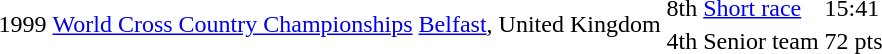<table>
<tr>
<td rowspan=2>1999</td>
<td rowspan=2><a href='#'>World Cross Country Championships</a></td>
<td rowspan=2><a href='#'>Belfast</a>, United Kingdom</td>
<td>8th</td>
<td><a href='#'>Short race</a></td>
<td>15:41</td>
</tr>
<tr>
<td>4th</td>
<td>Senior team</td>
<td>72 pts</td>
</tr>
</table>
